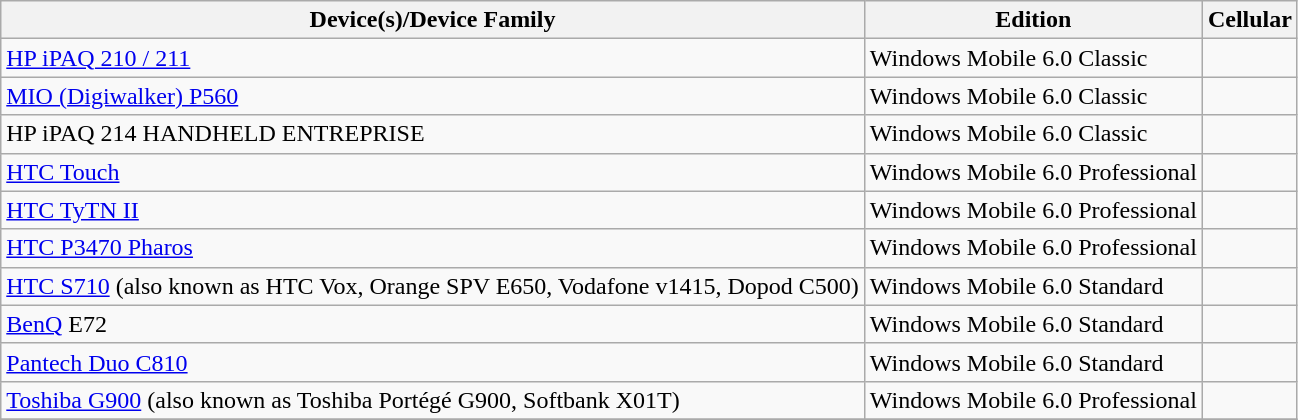<table class="wikitable sortable">
<tr>
<th>Device(s)/Device Family</th>
<th>Edition</th>
<th>Cellular</th>
</tr>
<tr>
<td><a href='#'>HP iPAQ 210 / 211</a></td>
<td>Windows Mobile 6.0 Classic</td>
<td></td>
</tr>
<tr>
<td><a href='#'>MIO (Digiwalker) P560</a></td>
<td>Windows Mobile 6.0 Classic</td>
<td></td>
</tr>
<tr>
<td>HP iPAQ 214 HANDHELD ENTREPRISE</td>
<td>Windows Mobile 6.0 Classic</td>
<td></td>
</tr>
<tr>
<td><a href='#'>HTC Touch</a></td>
<td>Windows Mobile 6.0 Professional</td>
<td></td>
</tr>
<tr>
<td><a href='#'>HTC TyTN II</a></td>
<td>Windows Mobile 6.0 Professional</td>
<td></td>
</tr>
<tr>
<td><a href='#'>HTC P3470 Pharos</a></td>
<td>Windows Mobile 6.0 Professional</td>
<td></td>
</tr>
<tr>
<td><a href='#'>HTC S710</a> (also known as HTC Vox, Orange SPV E650, Vodafone v1415, Dopod C500)</td>
<td>Windows Mobile 6.0 Standard</td>
<td></td>
</tr>
<tr>
<td><a href='#'>BenQ</a> E72</td>
<td>Windows Mobile 6.0 Standard</td>
<td></td>
</tr>
<tr>
<td><a href='#'>Pantech Duo C810</a></td>
<td>Windows Mobile 6.0 Standard</td>
<td></td>
</tr>
<tr>
<td><a href='#'>Toshiba G900</a> (also known as Toshiba Portégé G900, Softbank X01T)</td>
<td>Windows Mobile 6.0 Professional</td>
<td></td>
</tr>
<tr>
</tr>
</table>
